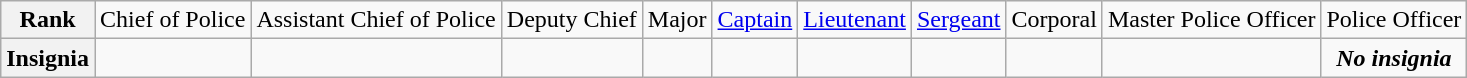<table class="wikitable">
<tr style="text-align:center;">
<th>Rank</th>
<td>Chief of Police</td>
<td>Assistant Chief of Police</td>
<td>Deputy Chief</td>
<td>Major</td>
<td><a href='#'>Captain</a></td>
<td><a href='#'>Lieutenant</a></td>
<td><a href='#'>Sergeant</a></td>
<td>Corporal</td>
<td>Master Police Officer</td>
<td>Police Officer</td>
</tr>
<tr style="text-align:center;">
<th>Insignia</th>
<td></td>
<td></td>
<td></td>
<td></td>
<td></td>
<td></td>
<td></td>
<td></td>
<td></td>
<td><strong><em>No insignia</em></strong></td>
</tr>
</table>
